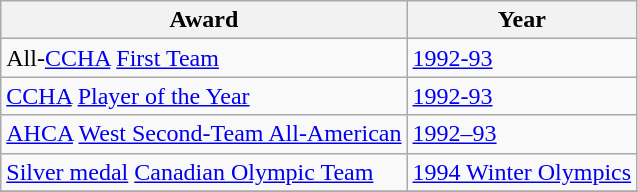<table class="wikitable">
<tr>
<th>Award</th>
<th>Year</th>
</tr>
<tr>
<td>All-<a href='#'>CCHA</a> <a href='#'>First Team</a></td>
<td><a href='#'>1992-93</a></td>
</tr>
<tr>
<td><a href='#'>CCHA</a> <a href='#'>Player of the Year</a></td>
<td><a href='#'>1992-93</a></td>
</tr>
<tr>
<td><a href='#'>AHCA</a> <a href='#'>West Second-Team All-American</a></td>
<td><a href='#'>1992–93</a></td>
</tr>
<tr>
<td><a href='#'>Silver medal</a> <a href='#'>Canadian Olympic Team</a></td>
<td><a href='#'>1994 Winter Olympics</a></td>
</tr>
<tr>
</tr>
</table>
